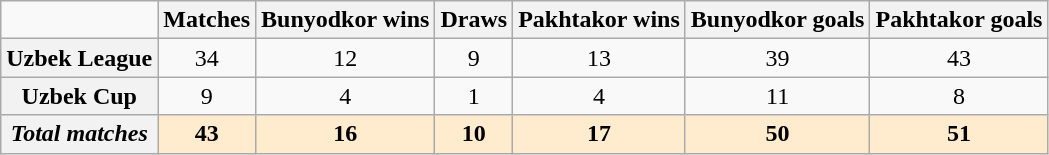<table class="wikitable" style="text-align: center;">
<tr>
<td></td>
<th>Matches</th>
<th>Bunyodkor wins</th>
<th>Draws</th>
<th>Pakhtakor wins</th>
<th>Bunyodkor goals</th>
<th>Pakhtakor goals</th>
</tr>
<tr>
<th>Uzbek League</th>
<td>34</td>
<td>12</td>
<td>9</td>
<td>13</td>
<td>39</td>
<td>43</td>
</tr>
<tr>
<th>Uzbek Cup</th>
<td>9</td>
<td>4</td>
<td>1</td>
<td>4</td>
<td>11</td>
<td>8</td>
</tr>
<tr style="background:blanchedalmond;">
<th><strong><em>Total matches</em></strong></th>
<td><strong>43</strong></td>
<td><strong>16</strong></td>
<td><strong>10</strong></td>
<td><strong>17</strong></td>
<td><strong>50</strong></td>
<td><strong>51</strong></td>
</tr>
</table>
